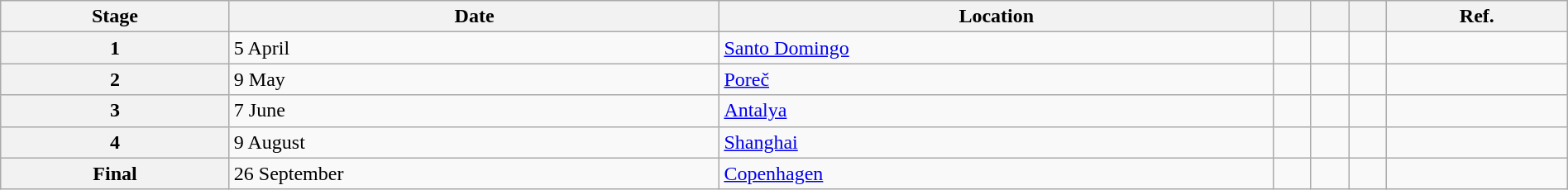<table class="wikitable" style="width:100%">
<tr>
<th>Stage</th>
<th>Date</th>
<th>Location</th>
<th></th>
<th></th>
<th></th>
<th>Ref.</th>
</tr>
<tr>
<th>1</th>
<td>5 April</td>
<td> <a href='#'>Santo Domingo</a></td>
<td></td>
<td></td>
<td></td>
<td></td>
</tr>
<tr>
<th>2</th>
<td>9 May</td>
<td> <a href='#'>Poreč</a></td>
<td></td>
<td></td>
<td></td>
<td></td>
</tr>
<tr>
<th>3</th>
<td>7 June</td>
<td> <a href='#'>Antalya</a></td>
<td></td>
<td></td>
<td></td>
<td></td>
</tr>
<tr>
<th>4</th>
<td>9 August</td>
<td> <a href='#'>Shanghai</a></td>
<td></td>
<td></td>
<td></td>
<td></td>
</tr>
<tr>
<th>Final</th>
<td>26 September</td>
<td> <a href='#'>Copenhagen</a></td>
<td></td>
<td></td>
<td></td>
<td></td>
</tr>
</table>
